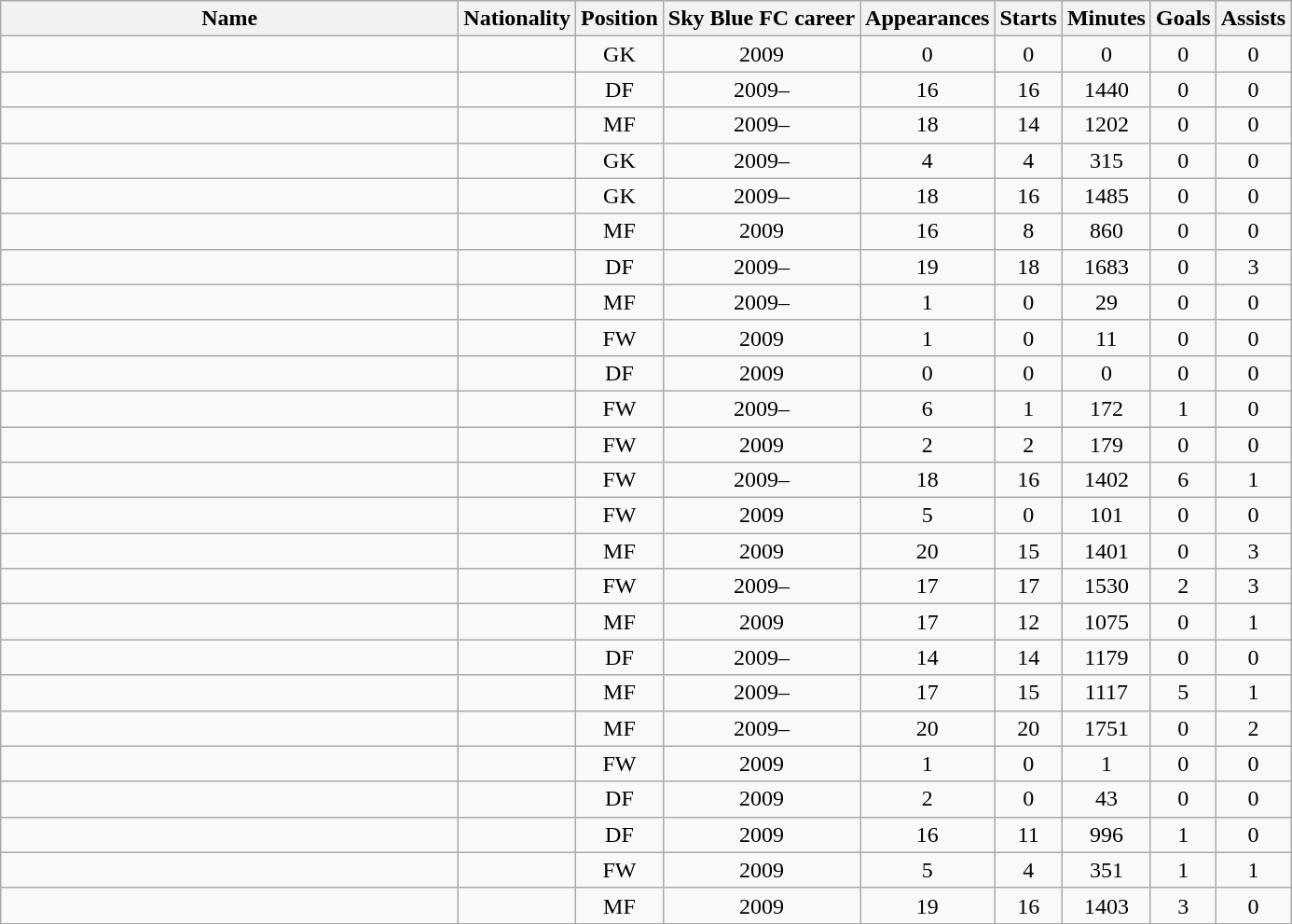<table class="wikitable sortable" style="text-align: center;">
<tr>
<th style="width:20em">Name</th>
<th>Nationality</th>
<th>Position</th>
<th>Sky Blue FC career</th>
<th>Appearances</th>
<th>Starts</th>
<th>Minutes</th>
<th>Goals</th>
<th>Assists</th>
</tr>
<tr>
<td align="left"></td>
<td align="left"></td>
<td>GK</td>
<td>2009</td>
<td>0</td>
<td>0</td>
<td>0</td>
<td>0</td>
<td>0</td>
</tr>
<tr>
<td align="left"></td>
<td align="left"></td>
<td>DF</td>
<td>2009–</td>
<td>16</td>
<td>16</td>
<td>1440</td>
<td>0</td>
<td>0</td>
</tr>
<tr>
<td align="left"></td>
<td align="left"></td>
<td>MF</td>
<td>2009–</td>
<td>18</td>
<td>14</td>
<td>1202</td>
<td>0</td>
<td>0</td>
</tr>
<tr>
<td align="left"></td>
<td align="left"></td>
<td>GK</td>
<td>2009–</td>
<td>4</td>
<td>4</td>
<td>315</td>
<td>0</td>
<td>0</td>
</tr>
<tr>
<td align="left"></td>
<td align="left"></td>
<td>GK</td>
<td>2009–</td>
<td>18</td>
<td>16</td>
<td>1485</td>
<td>0</td>
<td>0</td>
</tr>
<tr>
<td align="left"></td>
<td align="left"></td>
<td>MF</td>
<td>2009</td>
<td>16</td>
<td>8</td>
<td>860</td>
<td>0</td>
<td>0</td>
</tr>
<tr>
<td align="left"></td>
<td align="left"></td>
<td>DF</td>
<td>2009–</td>
<td>19</td>
<td>18</td>
<td>1683</td>
<td>0</td>
<td>3</td>
</tr>
<tr>
<td align="left"></td>
<td align="left"></td>
<td>MF</td>
<td>2009–</td>
<td>1</td>
<td>0</td>
<td>29</td>
<td>0</td>
<td>0</td>
</tr>
<tr>
<td align="left"></td>
<td align="left"></td>
<td>FW</td>
<td>2009</td>
<td>1</td>
<td>0</td>
<td>11</td>
<td>0</td>
<td>0</td>
</tr>
<tr>
<td align="left"></td>
<td align="left"></td>
<td>DF</td>
<td>2009</td>
<td>0</td>
<td>0</td>
<td>0</td>
<td>0</td>
<td>0</td>
</tr>
<tr>
<td align="left"></td>
<td align="left"></td>
<td>FW</td>
<td>2009–</td>
<td>6</td>
<td>1</td>
<td>172</td>
<td>1</td>
<td>0</td>
</tr>
<tr>
<td align="left"></td>
<td align="left"></td>
<td>FW</td>
<td>2009</td>
<td>2</td>
<td>2</td>
<td>179</td>
<td>0</td>
<td>0</td>
</tr>
<tr>
<td align="left"></td>
<td align="left"></td>
<td>FW</td>
<td>2009–</td>
<td>18</td>
<td>16</td>
<td>1402</td>
<td>6</td>
<td>1</td>
</tr>
<tr>
<td align="left"></td>
<td align="left"></td>
<td>FW</td>
<td>2009</td>
<td>5</td>
<td>0</td>
<td>101</td>
<td>0</td>
<td>0</td>
</tr>
<tr>
<td align="left"></td>
<td align="left"></td>
<td>MF</td>
<td>2009</td>
<td>20</td>
<td>15</td>
<td>1401</td>
<td>0</td>
<td>3</td>
</tr>
<tr>
<td align="left"></td>
<td align="left"></td>
<td>FW</td>
<td>2009–</td>
<td>17</td>
<td>17</td>
<td>1530</td>
<td>2</td>
<td>3</td>
</tr>
<tr>
<td align="left"></td>
<td align="left"></td>
<td>MF</td>
<td>2009</td>
<td>17</td>
<td>12</td>
<td>1075</td>
<td>0</td>
<td>1</td>
</tr>
<tr>
<td align="left"></td>
<td align="left"></td>
<td>DF</td>
<td>2009–</td>
<td>14</td>
<td>14</td>
<td>1179</td>
<td>0</td>
<td>0</td>
</tr>
<tr>
<td align="left"></td>
<td align="left"></td>
<td>MF</td>
<td>2009–</td>
<td>17</td>
<td>15</td>
<td>1117</td>
<td>5</td>
<td>1</td>
</tr>
<tr>
<td align="left"></td>
<td align="left"></td>
<td>MF</td>
<td>2009–</td>
<td>20</td>
<td>20</td>
<td>1751</td>
<td>0</td>
<td>2</td>
</tr>
<tr>
<td align="left"></td>
<td align="left"></td>
<td>FW</td>
<td>2009</td>
<td>1</td>
<td>0</td>
<td>1</td>
<td>0</td>
<td>0</td>
</tr>
<tr>
<td align="left"></td>
<td align="left"></td>
<td>DF</td>
<td>2009</td>
<td>2</td>
<td>0</td>
<td>43</td>
<td>0</td>
<td>0</td>
</tr>
<tr>
<td align="left"></td>
<td align="left"></td>
<td>DF</td>
<td>2009</td>
<td>16</td>
<td>11</td>
<td>996</td>
<td>1</td>
<td>0</td>
</tr>
<tr>
<td align="left"></td>
<td align="left"></td>
<td>FW</td>
<td>2009</td>
<td>5</td>
<td>4</td>
<td>351</td>
<td>1</td>
<td>1</td>
</tr>
<tr>
<td align="left"></td>
<td align="left"></td>
<td>MF</td>
<td>2009</td>
<td>19</td>
<td>16</td>
<td>1403</td>
<td>3</td>
<td>0</td>
</tr>
</table>
